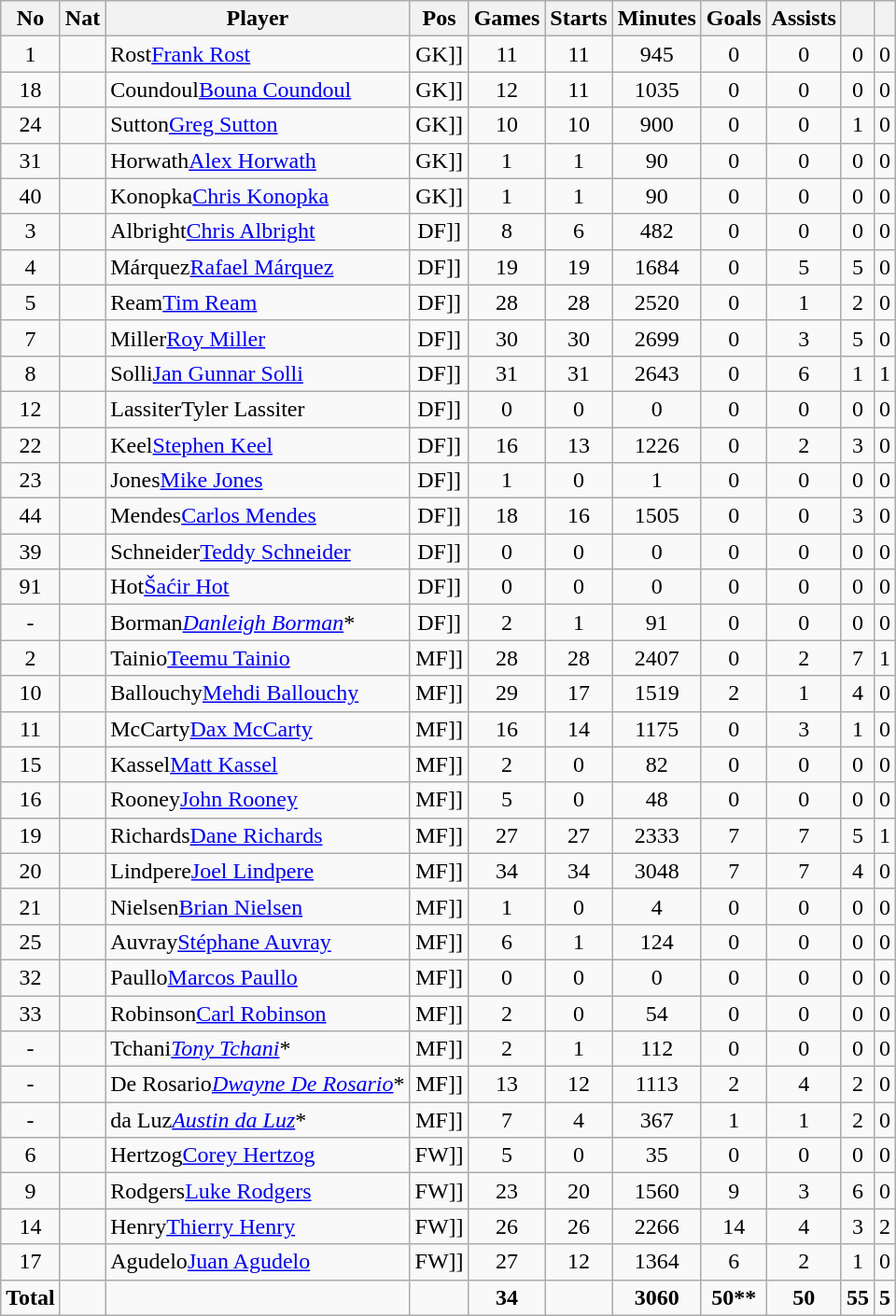<table class="wikitable sortable">
<tr>
<th>No</th>
<th>Nat</th>
<th>Player</th>
<th>Pos</th>
<th>Games</th>
<th>Starts</th>
<th>Minutes</th>
<th>Goals</th>
<th>Assists</th>
<th></th>
<th></th>
</tr>
<tr align=center>
<td>1</td>
<td></td>
<td align=left><span>Rost</span><a href='#'>Frank Rost</a></td>
<td [[>GK]]</td>
<td>11</td>
<td>11</td>
<td>945</td>
<td>0</td>
<td>0</td>
<td>0</td>
<td>0</td>
</tr>
<tr align=center>
<td>18</td>
<td></td>
<td align=left><span>Coundoul</span><a href='#'>Bouna Coundoul</a></td>
<td [[>GK]]</td>
<td>12</td>
<td>11</td>
<td>1035</td>
<td>0</td>
<td>0</td>
<td>0</td>
<td>0</td>
</tr>
<tr align=center>
<td>24</td>
<td></td>
<td align=left><span>Sutton</span><a href='#'>Greg Sutton</a></td>
<td [[>GK]]</td>
<td>10</td>
<td>10</td>
<td>900</td>
<td>0</td>
<td>0</td>
<td>1</td>
<td>0</td>
</tr>
<tr align=center>
<td>31</td>
<td></td>
<td align=left><span>Horwath</span><a href='#'>Alex Horwath</a></td>
<td [[>GK]]</td>
<td>1</td>
<td>1</td>
<td>90</td>
<td>0</td>
<td>0</td>
<td>0</td>
<td>0</td>
</tr>
<tr align=center>
<td>40</td>
<td></td>
<td align=left><span>Konopka</span><a href='#'>Chris Konopka</a></td>
<td [[>GK]]</td>
<td>1</td>
<td>1</td>
<td>90</td>
<td>0</td>
<td>0</td>
<td>0</td>
<td>0</td>
</tr>
<tr align=center>
<td>3</td>
<td></td>
<td align=left><span>Albright</span><a href='#'>Chris Albright</a></td>
<td [[>DF]]</td>
<td>8</td>
<td>6</td>
<td>482</td>
<td>0</td>
<td>0</td>
<td>0</td>
<td>0</td>
</tr>
<tr align=center>
<td>4</td>
<td></td>
<td align=left><span>Márquez</span><a href='#'>Rafael Márquez</a></td>
<td [[>DF]]</td>
<td>19</td>
<td>19</td>
<td>1684</td>
<td>0</td>
<td>5</td>
<td>5</td>
<td>0</td>
</tr>
<tr align=center>
<td>5</td>
<td></td>
<td align=left><span>Ream</span><a href='#'>Tim Ream</a></td>
<td [[>DF]]</td>
<td>28</td>
<td>28</td>
<td>2520</td>
<td>0</td>
<td>1</td>
<td>2</td>
<td>0</td>
</tr>
<tr align=center>
<td>7</td>
<td></td>
<td align=left><span>Miller</span><a href='#'>Roy Miller</a></td>
<td [[>DF]]</td>
<td>30</td>
<td>30</td>
<td>2699</td>
<td>0</td>
<td>3</td>
<td>5</td>
<td>0</td>
</tr>
<tr align=center>
<td>8</td>
<td></td>
<td align=left><span>Solli</span><a href='#'>Jan Gunnar Solli</a></td>
<td [[>DF]]</td>
<td>31</td>
<td>31</td>
<td>2643</td>
<td>0</td>
<td>6</td>
<td>1</td>
<td>1</td>
</tr>
<tr align=center>
<td>12</td>
<td></td>
<td align=left><span>Lassiter</span>Tyler Lassiter</td>
<td [[>DF]]</td>
<td>0</td>
<td>0</td>
<td>0</td>
<td>0</td>
<td>0</td>
<td>0</td>
<td>0</td>
</tr>
<tr align=center>
<td>22</td>
<td></td>
<td align=left><span>Keel</span><a href='#'>Stephen Keel</a></td>
<td [[>DF]]</td>
<td>16</td>
<td>13</td>
<td>1226</td>
<td>0</td>
<td>2</td>
<td>3</td>
<td>0</td>
</tr>
<tr align=center>
<td>23</td>
<td></td>
<td align=left><span>Jones</span><a href='#'>Mike Jones</a></td>
<td [[>DF]]</td>
<td>1</td>
<td>0</td>
<td>1</td>
<td>0</td>
<td>0</td>
<td>0</td>
<td>0</td>
</tr>
<tr align=center>
<td>44</td>
<td></td>
<td align=left><span>Mendes</span><a href='#'>Carlos Mendes</a></td>
<td [[>DF]]</td>
<td>18</td>
<td>16</td>
<td>1505</td>
<td>0</td>
<td>0</td>
<td>3</td>
<td>0</td>
</tr>
<tr align=center>
<td>39</td>
<td></td>
<td align=left><span>Schneider</span><a href='#'>Teddy Schneider</a></td>
<td [[>DF]]</td>
<td>0</td>
<td>0</td>
<td>0</td>
<td>0</td>
<td>0</td>
<td>0</td>
<td>0</td>
</tr>
<tr align=center>
<td>91</td>
<td></td>
<td align=left><span>Hot</span><a href='#'>Šaćir Hot</a></td>
<td [[>DF]]</td>
<td>0</td>
<td>0</td>
<td>0</td>
<td>0</td>
<td>0</td>
<td>0</td>
<td>0</td>
</tr>
<tr align=center>
<td>-</td>
<td></td>
<td align=left><span>Borman</span><em><a href='#'>Danleigh Borman</a></em>*</td>
<td [[>DF]]</td>
<td>2</td>
<td>1</td>
<td>91</td>
<td>0</td>
<td>0</td>
<td>0</td>
<td>0</td>
</tr>
<tr align=center>
<td>2</td>
<td></td>
<td align=left><span>Tainio</span><a href='#'>Teemu Tainio</a></td>
<td [[>MF]]</td>
<td>28</td>
<td>28</td>
<td>2407</td>
<td>0</td>
<td>2</td>
<td>7</td>
<td>1</td>
</tr>
<tr align=center>
<td>10</td>
<td></td>
<td align=left><span>Ballouchy</span><a href='#'>Mehdi Ballouchy</a></td>
<td [[>MF]]</td>
<td>29</td>
<td>17</td>
<td>1519</td>
<td>2</td>
<td>1</td>
<td>4</td>
<td>0</td>
</tr>
<tr align=center>
<td>11</td>
<td></td>
<td align=left><span>McCarty</span><a href='#'>Dax McCarty</a></td>
<td [[>MF]]</td>
<td>16</td>
<td>14</td>
<td>1175</td>
<td>0</td>
<td>3</td>
<td>1</td>
<td>0</td>
</tr>
<tr align=center>
<td>15</td>
<td></td>
<td align=left><span>Kassel</span><a href='#'>Matt Kassel</a></td>
<td [[>MF]]</td>
<td>2</td>
<td>0</td>
<td>82</td>
<td>0</td>
<td>0</td>
<td>0</td>
<td>0</td>
</tr>
<tr align=center>
<td>16</td>
<td></td>
<td align=left><span>Rooney</span><a href='#'>John Rooney</a></td>
<td [[>MF]]</td>
<td>5</td>
<td>0</td>
<td>48</td>
<td>0</td>
<td>0</td>
<td>0</td>
<td>0</td>
</tr>
<tr align=center>
<td>19</td>
<td></td>
<td align=left><span>Richards</span><a href='#'>Dane Richards</a></td>
<td [[>MF]]</td>
<td>27</td>
<td>27</td>
<td>2333</td>
<td>7</td>
<td>7</td>
<td>5</td>
<td>1</td>
</tr>
<tr align=center>
<td>20</td>
<td></td>
<td align=left><span>Lindpere</span><a href='#'>Joel Lindpere</a></td>
<td [[>MF]]</td>
<td>34</td>
<td>34</td>
<td>3048</td>
<td>7</td>
<td>7</td>
<td>4</td>
<td>0</td>
</tr>
<tr align=center>
<td>21</td>
<td></td>
<td align=left><span>Nielsen</span><a href='#'>Brian Nielsen</a></td>
<td [[>MF]]</td>
<td>1</td>
<td>0</td>
<td>4</td>
<td>0</td>
<td>0</td>
<td>0</td>
<td>0</td>
</tr>
<tr align=center>
<td>25</td>
<td></td>
<td align=left><span>Auvray</span><a href='#'>Stéphane Auvray</a></td>
<td [[>MF]]</td>
<td>6</td>
<td>1</td>
<td>124</td>
<td>0</td>
<td>0</td>
<td>0</td>
<td>0</td>
</tr>
<tr align=center>
<td>32</td>
<td></td>
<td align=left><span>Paullo</span><a href='#'>Marcos Paullo</a></td>
<td [[>MF]]</td>
<td>0</td>
<td>0</td>
<td>0</td>
<td>0</td>
<td>0</td>
<td>0</td>
<td>0</td>
</tr>
<tr align=center>
<td>33</td>
<td></td>
<td align=left><span>Robinson</span><a href='#'>Carl Robinson</a></td>
<td [[>MF]]</td>
<td>2</td>
<td>0</td>
<td>54</td>
<td>0</td>
<td>0</td>
<td>0</td>
<td>0</td>
</tr>
<tr align=center>
<td>-</td>
<td></td>
<td align=left><span>Tchani</span><em><a href='#'>Tony Tchani</a></em>*</td>
<td [[>MF]]</td>
<td>2</td>
<td>1</td>
<td>112</td>
<td>0</td>
<td>0</td>
<td>0</td>
<td>0</td>
</tr>
<tr align=center>
<td>-</td>
<td></td>
<td align=left><span>De Rosario</span><em><a href='#'>Dwayne De Rosario</a></em>*</td>
<td [[>MF]]</td>
<td>13</td>
<td>12</td>
<td>1113</td>
<td>2</td>
<td>4</td>
<td>2</td>
<td>0</td>
</tr>
<tr align=center>
<td>-</td>
<td></td>
<td align=left><span>da Luz</span><em><a href='#'>Austin da Luz</a></em>*</td>
<td [[>MF]]</td>
<td>7</td>
<td>4</td>
<td>367</td>
<td>1</td>
<td>1</td>
<td>2</td>
<td>0</td>
</tr>
<tr align=center>
<td>6</td>
<td></td>
<td align=left><span>Hertzog</span><a href='#'>Corey Hertzog</a></td>
<td [[>FW]]</td>
<td>5</td>
<td>0</td>
<td>35</td>
<td>0</td>
<td>0</td>
<td>0</td>
<td>0</td>
</tr>
<tr align=center>
<td>9</td>
<td></td>
<td align=left><span>Rodgers</span><a href='#'>Luke Rodgers</a></td>
<td [[>FW]]</td>
<td>23</td>
<td>20</td>
<td>1560</td>
<td>9</td>
<td>3</td>
<td>6</td>
<td>0</td>
</tr>
<tr align=center>
<td>14</td>
<td></td>
<td align=left><span>Henry</span><a href='#'>Thierry Henry</a></td>
<td [[>FW]]</td>
<td>26</td>
<td>26</td>
<td>2266</td>
<td>14</td>
<td>4</td>
<td>3</td>
<td>2</td>
</tr>
<tr align=center>
<td>17</td>
<td></td>
<td align=left><span>Agudelo</span><a href='#'>Juan Agudelo</a></td>
<td [[>FW]]</td>
<td>27</td>
<td>12</td>
<td>1364</td>
<td>6</td>
<td>2</td>
<td>1</td>
<td>0</td>
</tr>
<tr style="text-align:center;" class="sortbottom">
<td><strong>Total</strong></td>
<td></td>
<td></td>
<td></td>
<td><strong>34</strong></td>
<td></td>
<td><strong>3060</strong></td>
<td><strong>50**</strong></td>
<td><strong>50</strong></td>
<td><strong>55</strong></td>
<td><strong>5</strong></td>
</tr>
</table>
